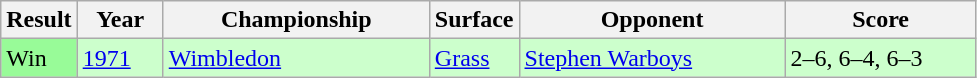<table class="sortable wikitable">
<tr>
<th style="width:40px">Result</th>
<th style="width:50px">Year</th>
<th style="width:170px">Championship</th>
<th style="width:50px">Surface</th>
<th style="width:170px">Opponent</th>
<th style="width:120px"  class="unsortable">Score</th>
</tr>
<tr style="background:#ccffcc;">
<td style="background:#98fb98;">Win</td>
<td><a href='#'>1971</a></td>
<td><a href='#'>Wimbledon</a></td>
<td><a href='#'>Grass</a></td>
<td> <a href='#'>Stephen Warboys</a></td>
<td>2–6, 6–4, 6–3</td>
</tr>
</table>
